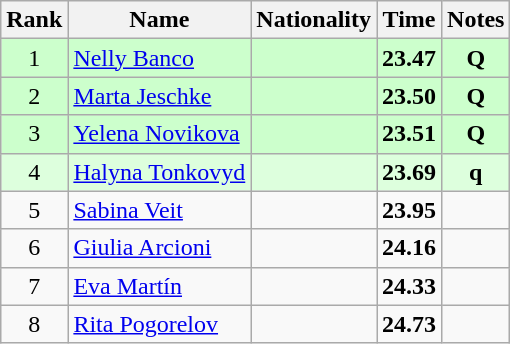<table class="wikitable sortable" style="text-align:center">
<tr>
<th>Rank</th>
<th>Name</th>
<th>Nationality</th>
<th>Time</th>
<th>Notes</th>
</tr>
<tr bgcolor=ccffcc>
<td>1</td>
<td align=left><a href='#'>Nelly Banco</a></td>
<td align=left></td>
<td><strong>23.47</strong></td>
<td><strong>Q</strong></td>
</tr>
<tr bgcolor=ccffcc>
<td>2</td>
<td align=left><a href='#'>Marta Jeschke</a></td>
<td align=left></td>
<td><strong>23.50</strong></td>
<td><strong>Q</strong></td>
</tr>
<tr bgcolor=ccffcc>
<td>3</td>
<td align=left><a href='#'>Yelena Novikova</a></td>
<td align=left></td>
<td><strong>23.51</strong></td>
<td><strong>Q</strong></td>
</tr>
<tr bgcolor=ddffdd>
<td>4</td>
<td align=left><a href='#'>Halyna Tonkovyd</a></td>
<td align=left></td>
<td><strong>23.69</strong></td>
<td><strong>q</strong></td>
</tr>
<tr>
<td>5</td>
<td align=left><a href='#'>Sabina Veit</a></td>
<td align=left></td>
<td><strong>23.95</strong></td>
<td></td>
</tr>
<tr>
<td>6</td>
<td align=left><a href='#'>Giulia Arcioni</a></td>
<td align=left></td>
<td><strong>24.16</strong></td>
<td></td>
</tr>
<tr>
<td>7</td>
<td align=left><a href='#'>Eva Martín</a></td>
<td align=left></td>
<td><strong>24.33</strong></td>
<td></td>
</tr>
<tr>
<td>8</td>
<td align=left><a href='#'>Rita Pogorelov</a></td>
<td align=left></td>
<td><strong>24.73</strong></td>
<td></td>
</tr>
</table>
